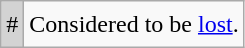<table class="wikitable" style="font-size:1.00em; line-height:1.5em;">
<tr>
<td bgcolor="lightgray">#</td>
<td>Considered to be <a href='#'>lost</a>.</td>
</tr>
</table>
